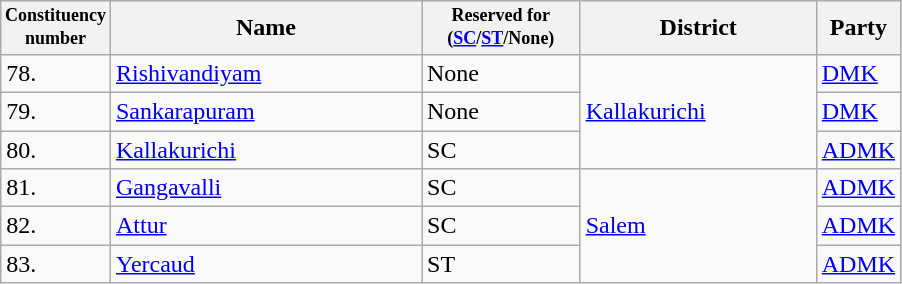<table class="wikitable sortable">
<tr>
<th width="50px" style="font-size:75%">Constituency number</th>
<th width="200px">Name</th>
<th width="100px" style="font-size:75%">Reserved for (<a href='#'>SC</a>/<a href='#'>ST</a>/None)</th>
<th width="150px">District</th>
<th>Party</th>
</tr>
<tr>
<td>78.</td>
<td><a href='#'>Rishivandiyam</a></td>
<td>None</td>
<td rowspan="3"><a href='#'>Kallakurichi</a></td>
<td><a href='#'>DMK</a></td>
</tr>
<tr>
<td>79.</td>
<td><a href='#'>Sankarapuram</a></td>
<td>None</td>
<td><a href='#'>DMK</a></td>
</tr>
<tr>
<td>80.</td>
<td><a href='#'>Kallakurichi</a></td>
<td>SC</td>
<td><a href='#'>ADMK</a></td>
</tr>
<tr>
<td>81.</td>
<td><a href='#'>Gangavalli</a></td>
<td>SC</td>
<td rowspan="3"><a href='#'>Salem</a></td>
<td><a href='#'>ADMK</a></td>
</tr>
<tr>
<td>82.</td>
<td><a href='#'>Attur</a></td>
<td>SC</td>
<td><a href='#'>ADMK</a></td>
</tr>
<tr>
<td>83.</td>
<td><a href='#'>Yercaud</a></td>
<td>ST</td>
<td><a href='#'>ADMK</a></td>
</tr>
</table>
